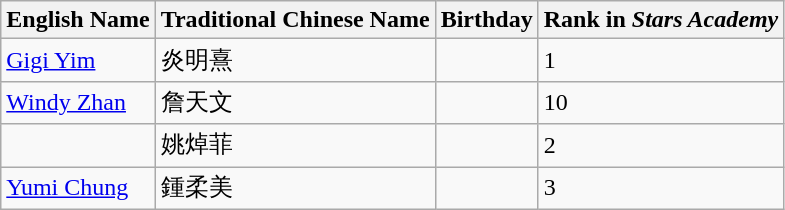<table class="wikitable">
<tr>
<th>English Name</th>
<th>Traditional Chinese Name</th>
<th>Birthday</th>
<th>Rank in <em>Stars Academy</em></th>
</tr>
<tr>
<td><a href='#'>Gigi Yim</a></td>
<td>炎明熹</td>
<td></td>
<td>1</td>
</tr>
<tr>
<td><a href='#'>Windy Zhan</a></td>
<td>詹天文</td>
<td></td>
<td>10</td>
</tr>
<tr>
<td></td>
<td>姚焯菲</td>
<td></td>
<td>2</td>
</tr>
<tr>
<td><a href='#'>Yumi Chung</a></td>
<td>鍾柔美</td>
<td></td>
<td>3</td>
</tr>
</table>
